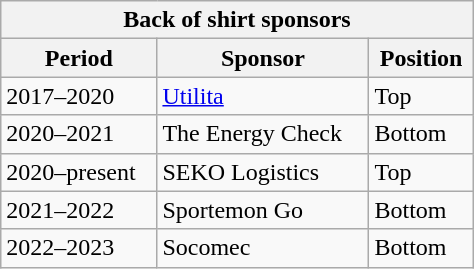<table class="wikitable plainrowheaders" style="width: 25%; text-align: centr; margin-left:1em; float: left">
<tr>
<th colspan=3>Back of shirt sponsors</th>
</tr>
<tr>
<th scope="col">Period</th>
<th scope="col">Sponsor</th>
<th scope="col">Position</th>
</tr>
<tr>
<td scope="row">2017–2020</td>
<td><a href='#'>Utilita</a></td>
<td>Top</td>
</tr>
<tr>
<td scope="row">2020–2021</td>
<td>The Energy Check</td>
<td>Bottom</td>
</tr>
<tr>
<td scope="row">2020–present</td>
<td>SEKO Logistics</td>
<td>Top</td>
</tr>
<tr>
<td scope="row">2021–2022</td>
<td>Sportemon Go</td>
<td>Bottom</td>
</tr>
<tr>
<td scope="row">2022–2023</td>
<td>Socomec</td>
<td>Bottom</td>
</tr>
</table>
